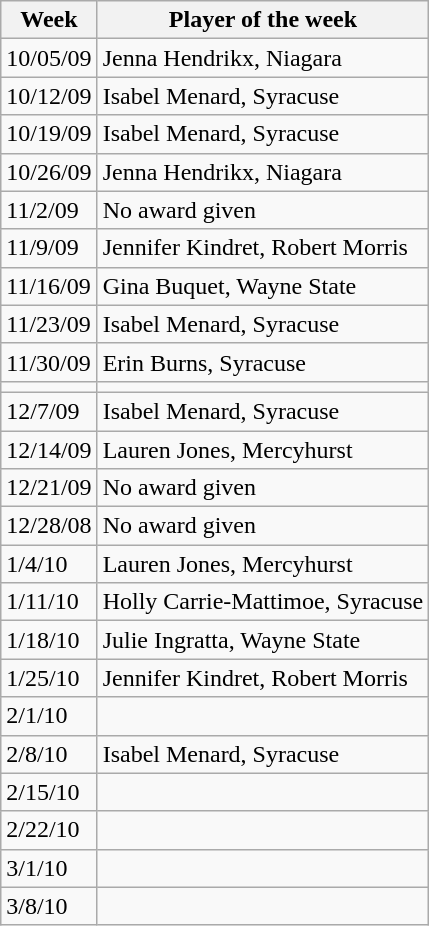<table class="wikitable">
<tr>
<th>Week</th>
<th>Player of the week</th>
</tr>
<tr>
<td>10/05/09</td>
<td>Jenna Hendrikx, Niagara </td>
</tr>
<tr>
<td>10/12/09</td>
<td>Isabel Menard, Syracuse </td>
</tr>
<tr>
<td>10/19/09</td>
<td>Isabel Menard, Syracuse </td>
</tr>
<tr>
<td>10/26/09</td>
<td>Jenna Hendrikx, Niagara</td>
</tr>
<tr>
<td>11/2/09</td>
<td>No award given</td>
</tr>
<tr>
<td>11/9/09</td>
<td>Jennifer Kindret, Robert Morris</td>
</tr>
<tr>
<td>11/16/09</td>
<td>Gina Buquet, Wayne State</td>
</tr>
<tr>
<td>11/23/09</td>
<td>Isabel Menard, Syracuse</td>
</tr>
<tr>
<td>11/30/09</td>
<td>Erin Burns, Syracuse</td>
</tr>
<tr>
<td></td>
</tr>
<tr>
<td>12/7/09</td>
<td>Isabel Menard, Syracuse</td>
</tr>
<tr>
<td>12/14/09</td>
<td>Lauren Jones, Mercyhurst</td>
</tr>
<tr>
<td>12/21/09</td>
<td>No award given</td>
</tr>
<tr>
<td>12/28/08</td>
<td>No award given</td>
</tr>
<tr>
<td>1/4/10</td>
<td>Lauren Jones, Mercyhurst</td>
</tr>
<tr>
<td>1/11/10</td>
<td>Holly Carrie-Mattimoe, Syracuse</td>
</tr>
<tr>
<td>1/18/10</td>
<td>Julie Ingratta, Wayne State</td>
</tr>
<tr>
<td>1/25/10</td>
<td>Jennifer Kindret, Robert Morris</td>
</tr>
<tr>
<td>2/1/10</td>
<td></td>
</tr>
<tr>
<td>2/8/10</td>
<td>Isabel Menard, Syracuse</td>
</tr>
<tr>
<td>2/15/10</td>
<td></td>
</tr>
<tr>
<td>2/22/10</td>
<td></td>
</tr>
<tr>
<td>3/1/10</td>
<td></td>
</tr>
<tr>
<td>3/8/10</td>
<td></td>
</tr>
</table>
